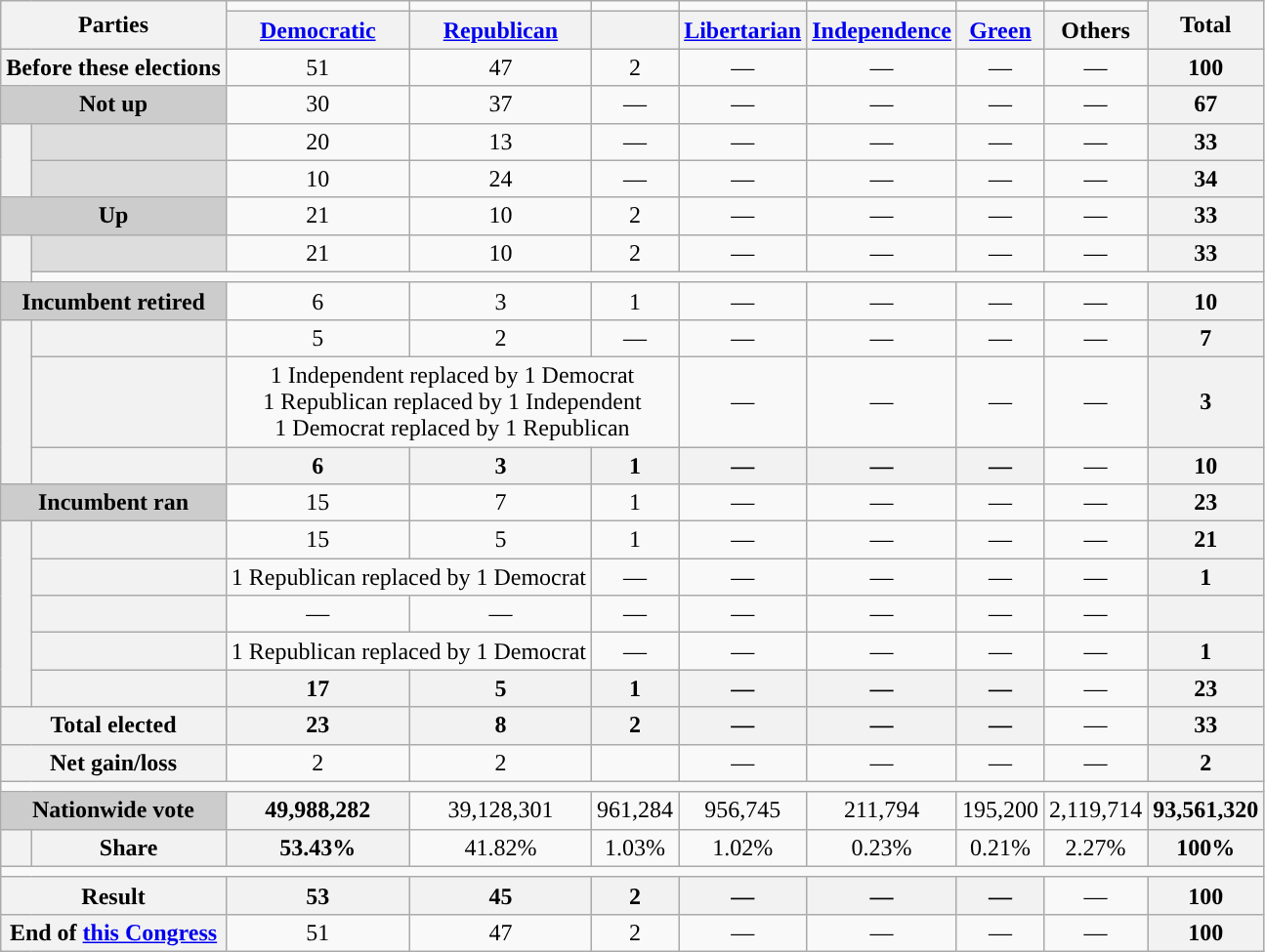<table class=wikitable style=text-align:center>
<tr>
<th colspan=2 rowspan=2>Parties</th>
<td style="background-color:"></td>
<td style="background-color:"></td>
<td style="background-color:"></td>
<td style="background-color:"></td>
<td style="background-color:"></td>
<td style="background-color:"></td>
<td style="background-color:"></td>
<th rowspan=2>Total</th>
</tr>
<tr>
<th><a href='#'>Democratic</a></th>
<th><a href='#'>Republican</a></th>
<th></th>
<th><a href='#'>Libertarian</a></th>
<th><a href='#'>Independence</a></th>
<th><a href='#'>Green</a></th>
<th>Others</th>
</tr>
<tr>
<th colspan=2>Before these elections</th>
<td>51</td>
<td>47</td>
<td>2</td>
<td>—</td>
<td>—</td>
<td>—</td>
<td>—</td>
<th>100</th>
</tr>
<tr>
<th colspan=2 style="background:#ccc">Not up</th>
<td>30</td>
<td>37</td>
<td>—</td>
<td>—</td>
<td>—</td>
<td>—</td>
<td>—</td>
<th>67</th>
</tr>
<tr>
<th rowspan=2></th>
<th style="background:#ddd"></th>
<td>20</td>
<td>13</td>
<td>—</td>
<td>—</td>
<td>—</td>
<td>—</td>
<td>—</td>
<th>33</th>
</tr>
<tr>
<th style="background:#ddd"></th>
<td>10</td>
<td>24</td>
<td>—</td>
<td>—</td>
<td>—</td>
<td>—</td>
<td>—</td>
<th>34</th>
</tr>
<tr>
<th colspan=2 style="background:#ccc">Up</th>
<td>21</td>
<td>10</td>
<td>2</td>
<td>—</td>
<td>—</td>
<td>—</td>
<td>—</td>
<th>33</th>
</tr>
<tr>
<th rowspan=2></th>
<th style="background:#ddd"></th>
<td>21</td>
<td>10</td>
<td>2</td>
<td>—</td>
<td>—</td>
<td>—</td>
<td>—</td>
<th>33</th>
</tr>
<tr>
<td colspan=99></td>
</tr>
<tr>
<th colspan=2 style="background:#ccc">Incumbent retired</th>
<td>6</td>
<td>3</td>
<td>1</td>
<td>—</td>
<td>—</td>
<td>—</td>
<td>—</td>
<th>10</th>
</tr>
<tr>
<th rowspan=3></th>
<th></th>
<td>5</td>
<td>2</td>
<td>—</td>
<td>—</td>
<td>—</td>
<td>—</td>
<td>—</td>
<th>7</th>
</tr>
<tr>
<th></th>
<td colspan=3> 1 Independent replaced by  1 Democrat<br> 1 Republican replaced by  1 Independent<br> 1 Democrat replaced by  1 Republican</td>
<td>—</td>
<td>—</td>
<td>—</td>
<td>—</td>
<th>3</th>
</tr>
<tr>
<th></th>
<th>6</th>
<th>3</th>
<th>1</th>
<th>—</th>
<th>—</th>
<th>—</th>
<td>—</td>
<th>10</th>
</tr>
<tr>
<th colspan=2 style="background:#ccc">Incumbent ran</th>
<td>15</td>
<td>7</td>
<td>1</td>
<td>—</td>
<td>—</td>
<td>—</td>
<td>—</td>
<th>23</th>
</tr>
<tr>
<th rowspan=5></th>
<th></th>
<td>15</td>
<td>5</td>
<td>1</td>
<td>—</td>
<td>—</td>
<td>—</td>
<td>—</td>
<th>21</th>
</tr>
<tr>
<th></th>
<td colspan=2 > 1 Republican replaced by  1 Democrat</td>
<td>—</td>
<td>—</td>
<td>—</td>
<td>—</td>
<td>—</td>
<th>1</th>
</tr>
<tr>
<th></th>
<td>—</td>
<td>—</td>
<td>—</td>
<td>—</td>
<td>—</td>
<td>—</td>
<td>—</td>
<th></th>
</tr>
<tr>
<th></th>
<td colspan=2 > 1 Republican replaced by  1 Democrat</td>
<td>—</td>
<td>—</td>
<td>—</td>
<td>—</td>
<td>—</td>
<th>1</th>
</tr>
<tr>
<th></th>
<th>17</th>
<th>5</th>
<th>1</th>
<th>—</th>
<th>—</th>
<th>—</th>
<td>—</td>
<th>23</th>
</tr>
<tr>
<th colspan=2>Total elected</th>
<th>23</th>
<th>8</th>
<th>2</th>
<th>—</th>
<th>—</th>
<th>—</th>
<td>—</td>
<th>33</th>
</tr>
<tr>
<th colspan=2>Net gain/loss</th>
<td> 2</td>
<td> 2</td>
<td> </td>
<td>—</td>
<td>—</td>
<td>—</td>
<td>—</td>
<th>2</th>
</tr>
<tr>
<td colspan=99></td>
</tr>
<tr>
<th colspan=2 style="background:#ccc">Nationwide vote</th>
<th>49,988,282</th>
<td>39,128,301</td>
<td>961,284</td>
<td>956,745</td>
<td>211,794</td>
<td>195,200</td>
<td>2,119,714</td>
<th>93,561,320</th>
</tr>
<tr>
<th></th>
<th>Share</th>
<th>53.43%</th>
<td>41.82%</td>
<td>1.03%</td>
<td>1.02%</td>
<td>0.23%</td>
<td>0.21%</td>
<td>2.27%</td>
<th>100%</th>
</tr>
<tr>
<td colspan=99></td>
</tr>
<tr>
<th colspan=2>Result</th>
<th>53</th>
<th>45</th>
<th>2</th>
<th>—</th>
<th>—</th>
<th>—</th>
<td>—</td>
<th>100</th>
</tr>
<tr>
<th colspan=2>End of <a href='#'>this Congress</a></th>
<td>51</td>
<td>47</td>
<td>2</td>
<td>—</td>
<td>—</td>
<td>—</td>
<td>—</td>
<th>100</th>
</tr>
</table>
